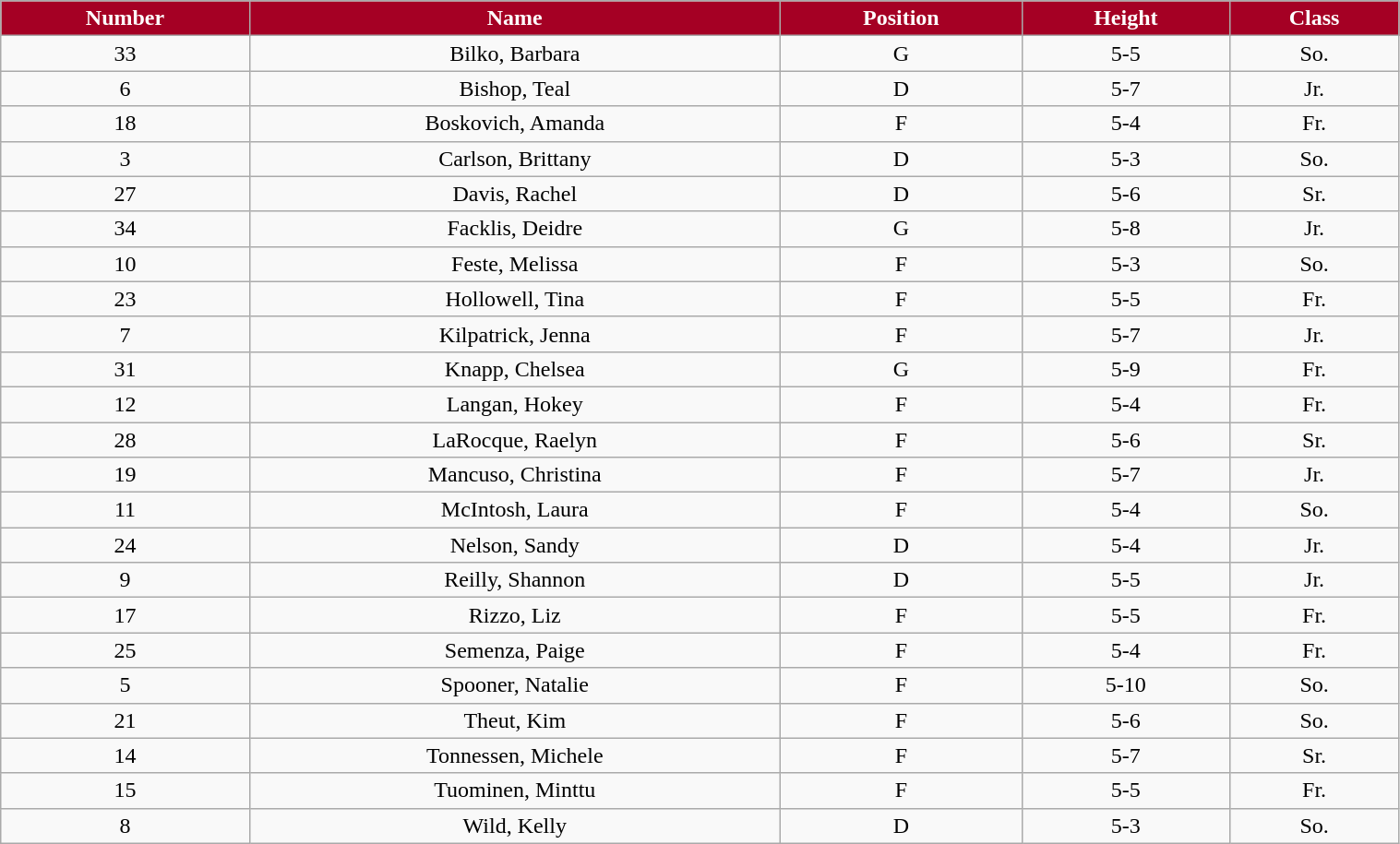<table class="wikitable" style="width:80%;">
<tr style="text-align:center; background:#a50024; color:white;">
<td><strong>Number</strong></td>
<td><strong>Name</strong></td>
<td><strong>Position</strong></td>
<td><strong>Height</strong></td>
<td><strong>Class</strong></td>
</tr>
<tr style="text-align:center;" bgcolor="">
<td>33</td>
<td>Bilko, Barbara</td>
<td>G</td>
<td>5-5</td>
<td>So.</td>
</tr>
<tr style="text-align:center;" bgcolor="">
<td>6</td>
<td>Bishop, Teal</td>
<td>D</td>
<td>5-7</td>
<td>Jr.</td>
</tr>
<tr style="text-align:center;" bgcolor="">
<td>18</td>
<td>Boskovich, Amanda</td>
<td>F</td>
<td>5-4</td>
<td>Fr.</td>
</tr>
<tr style="text-align:center;" bgcolor="">
<td>3</td>
<td>Carlson, Brittany</td>
<td>D</td>
<td>5-3</td>
<td>So.</td>
</tr>
<tr style="text-align:center;" bgcolor="">
<td>27</td>
<td>Davis, Rachel</td>
<td>D</td>
<td>5-6</td>
<td>Sr.</td>
</tr>
<tr style="text-align:center;" bgcolor="">
<td>34</td>
<td>Facklis, Deidre</td>
<td>G</td>
<td>5-8</td>
<td>Jr.</td>
</tr>
<tr style="text-align:center;" bgcolor="">
<td>10</td>
<td>Feste, Melissa</td>
<td>F</td>
<td>5-3</td>
<td>So.</td>
</tr>
<tr style="text-align:center;" bgcolor="">
<td>23</td>
<td>Hollowell, Tina</td>
<td>F</td>
<td>5-5</td>
<td>Fr.</td>
</tr>
<tr style="text-align:center;" bgcolor="">
<td>7</td>
<td>Kilpatrick, Jenna</td>
<td>F</td>
<td>5-7</td>
<td>Jr.</td>
</tr>
<tr style="text-align:center;" bgcolor="">
<td>31</td>
<td>Knapp, Chelsea</td>
<td>G</td>
<td>5-9</td>
<td>Fr.</td>
</tr>
<tr style="text-align:center;" bgcolor="">
<td>12</td>
<td>Langan, Hokey</td>
<td>F</td>
<td>5-4</td>
<td>Fr.</td>
</tr>
<tr style="text-align:center;" bgcolor="">
<td>28</td>
<td>LaRocque, Raelyn</td>
<td>F</td>
<td>5-6</td>
<td>Sr.</td>
</tr>
<tr style="text-align:center;" bgcolor="">
<td>19</td>
<td>Mancuso, Christina</td>
<td>F</td>
<td>5-7</td>
<td>Jr.</td>
</tr>
<tr style="text-align:center;" bgcolor="">
<td>11</td>
<td>McIntosh, Laura</td>
<td>F</td>
<td>5-4</td>
<td>So.</td>
</tr>
<tr style="text-align:center;" bgcolor="">
<td>24</td>
<td>Nelson, Sandy</td>
<td>D</td>
<td>5-4</td>
<td>Jr.</td>
</tr>
<tr style="text-align:center;" bgcolor="">
<td>9</td>
<td>Reilly, Shannon</td>
<td>D</td>
<td>5-5</td>
<td>Jr.</td>
</tr>
<tr style="text-align:center;" bgcolor="">
<td>17</td>
<td>Rizzo, Liz</td>
<td>F</td>
<td>5-5</td>
<td>Fr.</td>
</tr>
<tr style="text-align:center;" bgcolor="">
<td>25</td>
<td>Semenza, Paige</td>
<td>F</td>
<td>5-4</td>
<td>Fr.</td>
</tr>
<tr style="text-align:center;" bgcolor="">
<td>5</td>
<td>Spooner, Natalie</td>
<td>F</td>
<td>5-10</td>
<td>So.</td>
</tr>
<tr style="text-align:center;" bgcolor="">
<td>21</td>
<td>Theut, Kim</td>
<td>F</td>
<td>5-6</td>
<td>So.</td>
</tr>
<tr style="text-align:center;" bgcolor="">
<td>14</td>
<td>Tonnessen, Michele</td>
<td>F</td>
<td>5-7</td>
<td>Sr.</td>
</tr>
<tr style="text-align:center;" bgcolor="">
<td>15</td>
<td>Tuominen, Minttu</td>
<td>F</td>
<td>5-5</td>
<td>Fr.</td>
</tr>
<tr style="text-align:center;" bgcolor="">
<td>8</td>
<td>Wild, Kelly</td>
<td>D</td>
<td>5-3</td>
<td>So.</td>
</tr>
</table>
